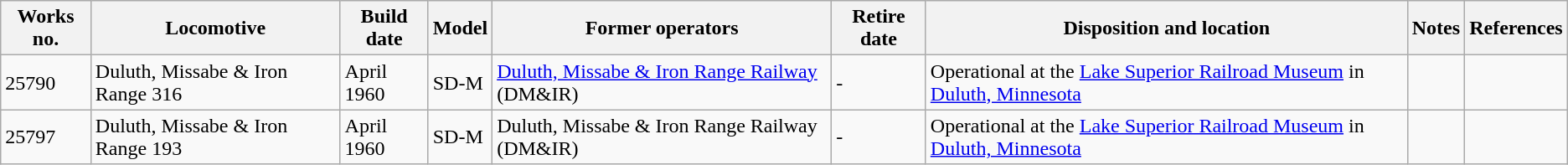<table class="wikitable">
<tr>
<th>Works no.</th>
<th>Locomotive</th>
<th>Build date</th>
<th>Model</th>
<th>Former operators</th>
<th>Retire date</th>
<th>Disposition and location</th>
<th>Notes</th>
<th>References</th>
</tr>
<tr>
<td>25790</td>
<td>Duluth, Missabe & Iron Range 316</td>
<td>April 1960</td>
<td>SD-M</td>
<td><a href='#'>Duluth, Missabe & Iron Range Railway</a> (DM&IR)</td>
<td>-</td>
<td>Operational at the <a href='#'>Lake Superior Railroad Museum</a> in <a href='#'>Duluth, Minnesota</a></td>
<td></td>
<td></td>
</tr>
<tr>
<td>25797</td>
<td>Duluth, Missabe & Iron Range 193</td>
<td>April 1960</td>
<td>SD-M</td>
<td>Duluth, Missabe & Iron Range Railway (DM&IR)</td>
<td>-</td>
<td>Operational at the <a href='#'>Lake Superior Railroad Museum</a> in <a href='#'>Duluth, Minnesota</a></td>
<td></td>
<td></td>
</tr>
</table>
